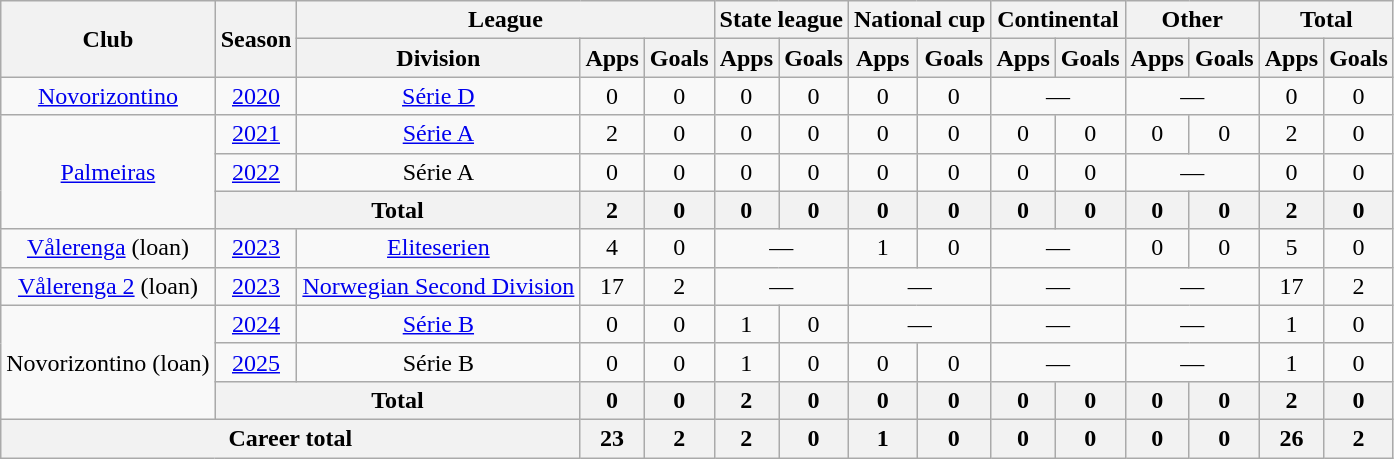<table class="wikitable" style="text-align:center">
<tr>
<th rowspan="2">Club</th>
<th rowspan="2">Season</th>
<th colspan="3">League</th>
<th colspan="2">State league</th>
<th colspan="2">National cup</th>
<th colspan="2">Continental</th>
<th colspan="2">Other</th>
<th colspan="2">Total</th>
</tr>
<tr>
<th>Division</th>
<th>Apps</th>
<th>Goals</th>
<th>Apps</th>
<th>Goals</th>
<th>Apps</th>
<th>Goals</th>
<th>Apps</th>
<th>Goals</th>
<th>Apps</th>
<th>Goals</th>
<th>Apps</th>
<th>Goals</th>
</tr>
<tr>
<td><a href='#'>Novorizontino</a></td>
<td><a href='#'>2020</a></td>
<td><a href='#'>Série D</a></td>
<td>0</td>
<td>0</td>
<td>0</td>
<td>0</td>
<td>0</td>
<td>0</td>
<td colspan="2">—</td>
<td colspan="2">—</td>
<td>0</td>
<td>0</td>
</tr>
<tr>
<td rowspan="3"><a href='#'>Palmeiras</a></td>
<td><a href='#'>2021</a></td>
<td><a href='#'>Série A</a></td>
<td>2</td>
<td>0</td>
<td>0</td>
<td>0</td>
<td>0</td>
<td>0</td>
<td>0</td>
<td>0</td>
<td>0</td>
<td>0</td>
<td>2</td>
<td>0</td>
</tr>
<tr>
<td><a href='#'>2022</a></td>
<td>Série A</td>
<td>0</td>
<td>0</td>
<td>0</td>
<td>0</td>
<td>0</td>
<td>0</td>
<td>0</td>
<td>0</td>
<td colspan="2">—</td>
<td>0</td>
<td>0</td>
</tr>
<tr>
<th colspan="2">Total</th>
<th>2</th>
<th>0</th>
<th>0</th>
<th>0</th>
<th>0</th>
<th>0</th>
<th>0</th>
<th>0</th>
<th>0</th>
<th>0</th>
<th>2</th>
<th>0</th>
</tr>
<tr>
<td><a href='#'>Vålerenga</a> (loan)</td>
<td><a href='#'>2023</a></td>
<td><a href='#'>Eliteserien</a></td>
<td>4</td>
<td>0</td>
<td colspan="2">—</td>
<td>1</td>
<td>0</td>
<td colspan="2">—</td>
<td>0</td>
<td>0</td>
<td>5</td>
<td>0</td>
</tr>
<tr>
<td><a href='#'>Vålerenga 2</a> (loan)</td>
<td><a href='#'>2023</a></td>
<td><a href='#'>Norwegian Second Division</a></td>
<td>17</td>
<td>2</td>
<td colspan="2">—</td>
<td colspan="2">—</td>
<td colspan="2">—</td>
<td colspan="2">—</td>
<td>17</td>
<td>2</td>
</tr>
<tr>
<td rowspan="3">Novorizontino (loan)</td>
<td><a href='#'>2024</a></td>
<td><a href='#'>Série B</a></td>
<td>0</td>
<td>0</td>
<td>1</td>
<td>0</td>
<td colspan="2">—</td>
<td colspan="2">—</td>
<td colspan="2">—</td>
<td>1</td>
<td>0</td>
</tr>
<tr>
<td><a href='#'>2025</a></td>
<td>Série B</td>
<td>0</td>
<td>0</td>
<td>1</td>
<td>0</td>
<td>0</td>
<td>0</td>
<td colspan="2">—</td>
<td colspan="2">—</td>
<td>1</td>
<td>0</td>
</tr>
<tr>
<th colspan="2">Total</th>
<th>0</th>
<th>0</th>
<th>2</th>
<th>0</th>
<th>0</th>
<th>0</th>
<th>0</th>
<th>0</th>
<th>0</th>
<th>0</th>
<th>2</th>
<th>0</th>
</tr>
<tr>
<th colspan="3">Career total</th>
<th>23</th>
<th>2</th>
<th>2</th>
<th>0</th>
<th>1</th>
<th>0</th>
<th>0</th>
<th>0</th>
<th>0</th>
<th>0</th>
<th>26</th>
<th>2</th>
</tr>
</table>
